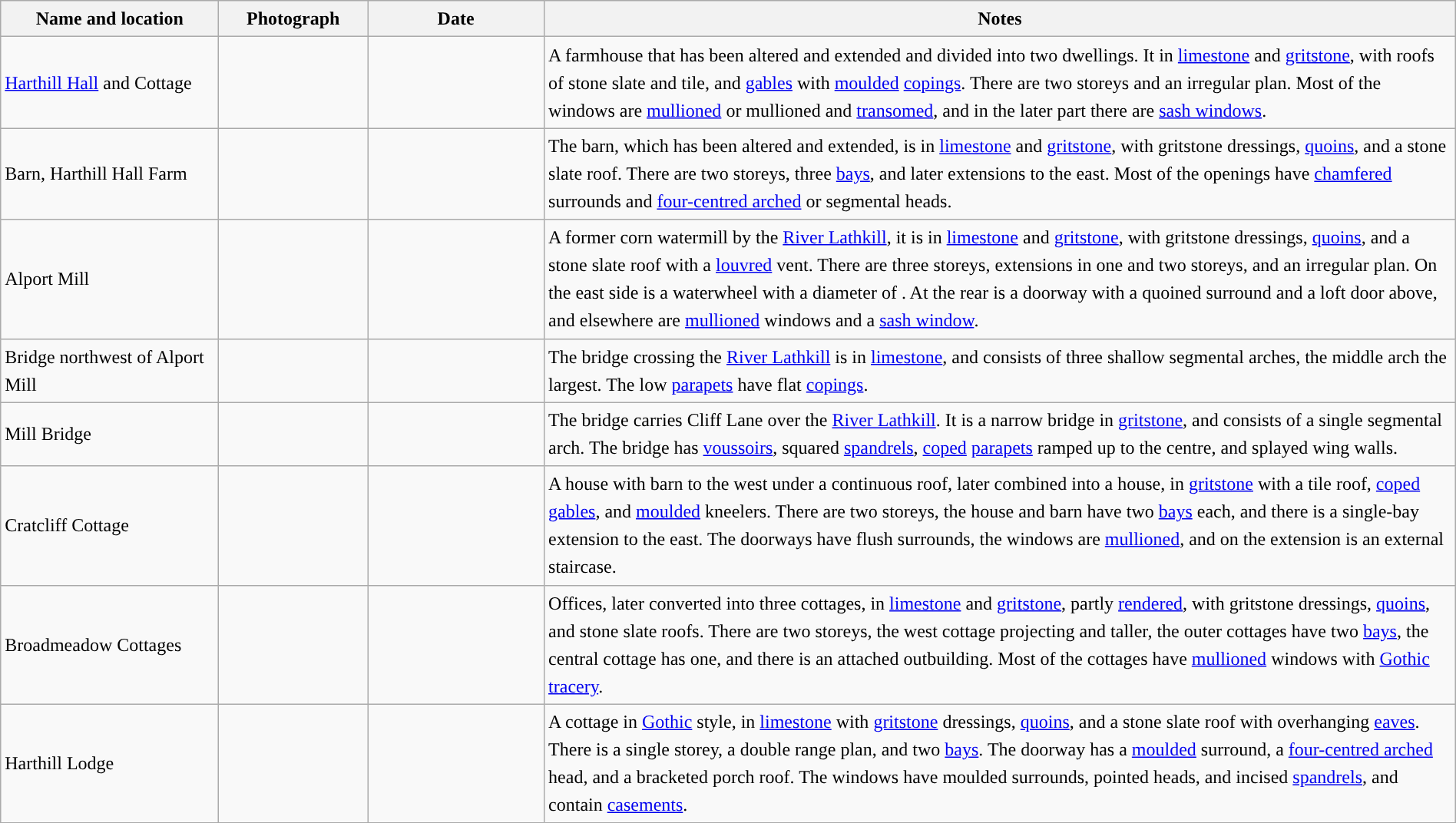<table class="wikitable sortable plainrowheaders" style="width:100%;border:0px;text-align:left;line-height:150%;">
<tr>
<th scope="col"  style="width:150px">Name and location</th>
<th scope="col"  style="width:100px" class="unsortable">Photograph</th>
<th scope="col"  style="width:120px">Date</th>
<th scope="col"  style="width:650px" class="unsortable">Notes</th>
</tr>
<tr>
<td><a href='#'>Harthill Hall</a> and Cottage<br><small></small></td>
<td></td>
<td align="center"></td>
<td>A farmhouse that has been altered and extended and divided into two dwellings.  It in <a href='#'>limestone</a> and <a href='#'>gritstone</a>, with roofs of stone slate and tile, and <a href='#'>gables</a> with <a href='#'>moulded</a> <a href='#'>copings</a>.  There are two storeys and an irregular plan.  Most of the windows are <a href='#'>mullioned</a> or mullioned and <a href='#'>transomed</a>, and in the later part there are <a href='#'>sash windows</a>.</td>
</tr>
<tr>
<td>Barn, Harthill Hall Farm<br><small></small></td>
<td></td>
<td align="center"></td>
<td>The barn, which has been altered and extended, is in <a href='#'>limestone</a> and <a href='#'>gritstone</a>, with gritstone dressings, <a href='#'>quoins</a>, and a stone slate roof.  There are two storeys, three <a href='#'>bays</a>, and later extensions to the east.  Most of the openings have <a href='#'>chamfered</a> surrounds and <a href='#'>four-centred arched</a> or segmental heads.</td>
</tr>
<tr>
<td>Alport Mill<br><small></small></td>
<td></td>
<td align="center"></td>
<td>A former corn watermill by the <a href='#'>River Lathkill</a>, it is in <a href='#'>limestone</a> and <a href='#'>gritstone</a>, with gritstone dressings, <a href='#'>quoins</a>, and a stone slate roof with a <a href='#'>louvred</a> vent.  There are three storeys, extensions in one and two storeys, and an irregular plan.  On the east side is a waterwheel with a diameter of .  At the rear is a doorway with a quoined surround and a loft door above, and elsewhere are <a href='#'>mullioned</a> windows and a <a href='#'>sash window</a>.</td>
</tr>
<tr>
<td>Bridge northwest of Alport Mill<br><small></small></td>
<td></td>
<td align="center"></td>
<td>The bridge crossing the <a href='#'>River Lathkill</a> is in <a href='#'>limestone</a>, and consists of three shallow segmental arches, the middle arch the largest.  The low <a href='#'>parapets</a> have flat <a href='#'>copings</a>.</td>
</tr>
<tr>
<td>Mill Bridge<br><small></small></td>
<td></td>
<td align="center"></td>
<td>The bridge carries Cliff Lane over the <a href='#'>River Lathkill</a>.  It is a narrow bridge in <a href='#'>gritstone</a>, and consists of a single segmental arch.  The bridge has <a href='#'>voussoirs</a>, squared <a href='#'>spandrels</a>, <a href='#'>coped</a> <a href='#'>parapets</a> ramped up to the centre, and splayed wing walls.</td>
</tr>
<tr>
<td>Cratcliff Cottage<br><small></small></td>
<td></td>
<td align="center"></td>
<td>A house with barn to the west under a continuous roof, later combined into a house, in <a href='#'>gritstone</a> with a tile roof, <a href='#'>coped</a> <a href='#'>gables</a>, and <a href='#'>moulded</a> kneelers.  There are two storeys, the house and barn have two <a href='#'>bays</a> each, and there is a single-bay extension to the east.  The doorways have flush surrounds, the windows are <a href='#'>mullioned</a>, and on the extension is an external staircase.</td>
</tr>
<tr>
<td>Broadmeadow Cottages<br><small></small></td>
<td></td>
<td align="center"></td>
<td>Offices, later converted into three cottages, in <a href='#'>limestone</a> and <a href='#'>gritstone</a>, partly <a href='#'>rendered</a>, with gritstone dressings, <a href='#'>quoins</a>, and stone slate roofs.  There are two storeys, the west cottage projecting and taller, the outer cottages have two <a href='#'>bays</a>, the central cottage has one, and there is an attached outbuilding.  Most of the cottages have <a href='#'>mullioned</a> windows with <a href='#'>Gothic</a> <a href='#'>tracery</a>.</td>
</tr>
<tr>
<td>Harthill Lodge<br><small></small></td>
<td></td>
<td align="center"></td>
<td>A cottage in <a href='#'>Gothic</a> style, in <a href='#'>limestone</a> with <a href='#'>gritstone</a> dressings, <a href='#'>quoins</a>, and a stone slate roof with overhanging <a href='#'>eaves</a>.  There is a single storey, a double range plan, and two <a href='#'>bays</a>.  The doorway has a <a href='#'>moulded</a> surround, a <a href='#'>four-centred arched</a> head, and a bracketed porch roof.  The windows have moulded surrounds, pointed heads, and incised <a href='#'>spandrels</a>, and contain <a href='#'>casements</a>.</td>
</tr>
<tr>
</tr>
</table>
